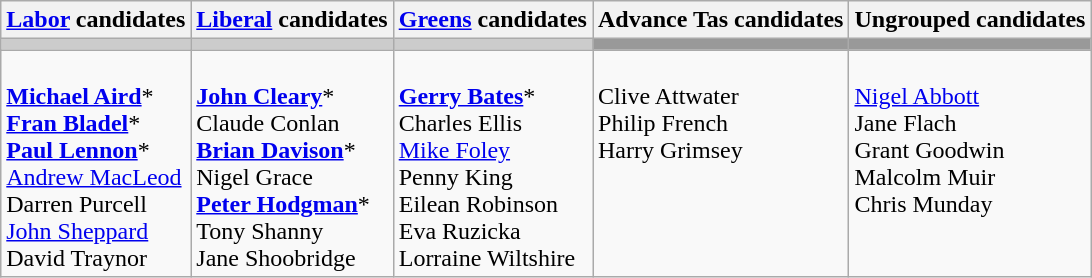<table class="wikitable">
<tr>
<th><a href='#'>Labor</a> candidates</th>
<th><a href='#'>Liberal</a> candidates</th>
<th><a href='#'>Greens</a> candidates</th>
<th>Advance Tas candidates</th>
<th>Ungrouped candidates</th>
</tr>
<tr bgcolor="#cccccc">
<td></td>
<td></td>
<td></td>
<td bgcolor="#999999"></td>
<td bgcolor="#999999"></td>
</tr>
<tr>
<td><br><strong><a href='#'>Michael Aird</a></strong>*<br>
<strong><a href='#'>Fran Bladel</a></strong>*<br>
<strong><a href='#'>Paul Lennon</a></strong>*<br>
<a href='#'>Andrew MacLeod</a><br>
Darren Purcell<br>
<a href='#'>John Sheppard</a><br>
David Traynor</td>
<td><br><strong><a href='#'>John Cleary</a></strong>*<br>
Claude Conlan<br>
<strong><a href='#'>Brian Davison</a></strong>*<br>
Nigel Grace<br>
<strong><a href='#'>Peter Hodgman</a></strong>*<br>
Tony Shanny<br>
Jane Shoobridge</td>
<td><br><strong><a href='#'>Gerry Bates</a></strong>*<br>
Charles Ellis<br>
<a href='#'>Mike Foley</a><br>
Penny King<br>
Eilean Robinson<br>
Eva Ruzicka<br>
Lorraine Wiltshire</td>
<td valign=top><br>Clive Attwater<br>
Philip French<br>
Harry Grimsey</td>
<td valign=top><br><a href='#'>Nigel Abbott</a><br>
Jane Flach<br>
Grant Goodwin<br>
Malcolm Muir<br>
Chris Munday</td>
</tr>
</table>
